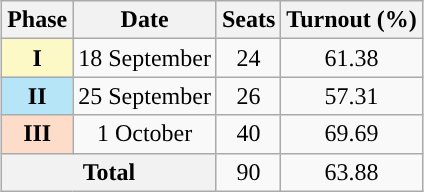<table class="wikitable" style="text-align:center;margin:auto;">
<tr>
<th>Phase</th>
<th>Date</th>
<th>Seats</th>
<th>Turnout (%)</th>
</tr>
<tr>
<th style="background: #fdf9c6">I</th>
<td>18 September</td>
<td>24</td>
<td>61.38</td>
</tr>
<tr>
<th style="background: #b6e5f8">II</th>
<td>25 September</td>
<td>26</td>
<td>57.31</td>
</tr>
<tr>
<th style="background: #fdddc9">III</th>
<td>1 October</td>
<td>40</td>
<td>69.69</td>
</tr>
<tr>
<th colspan="2">Total</th>
<td>90</td>
<td>63.88</td>
</tr>
</table>
